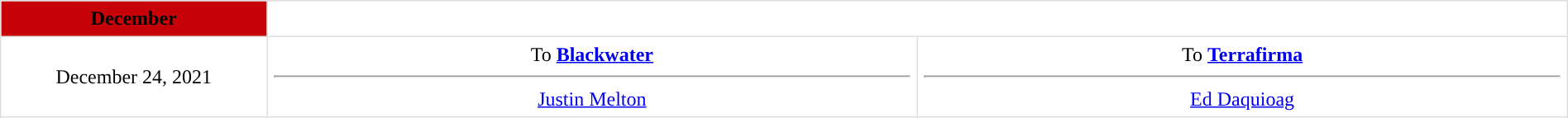<table border=1 style="border-collapse:collapse; text-align: center; width: 100%" bordercolor="#DFDFDF"  cellpadding="5">
<tr bgcolor="eeeeee">
<th style="background:#C70309; color:#000000; ">December</th>
</tr>
<tr>
<td style="width:12%">December 24, 2021</td>
<td style="width:29.3%" valign="top">To <strong><a href='#'>Blackwater</a></strong><hr><a href='#'>Justin Melton</a></td>
<td style="width:29.3%" valign="top">To <strong><a href='#'>Terrafirma</a></strong><hr><a href='#'>Ed Daquioag</a></td>
</tr>
</table>
